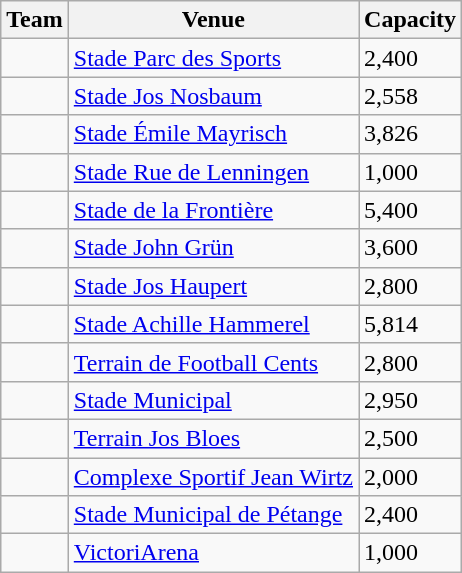<table class="wikitable sortable">
<tr>
<th>Team</th>
<th>Venue</th>
<th>Capacity</th>
</tr>
<tr>
<td></td>
<td><a href='#'>Stade Parc des Sports</a></td>
<td>2,400</td>
</tr>
<tr>
<td></td>
<td><a href='#'>Stade Jos Nosbaum</a></td>
<td>2,558</td>
</tr>
<tr>
<td></td>
<td><a href='#'>Stade Émile Mayrisch</a></td>
<td>3,826</td>
</tr>
<tr>
<td></td>
<td><a href='#'>Stade Rue de Lenningen</a></td>
<td>1,000</td>
</tr>
<tr>
<td></td>
<td><a href='#'>Stade de la Frontière</a></td>
<td>5,400</td>
</tr>
<tr>
<td></td>
<td><a href='#'>Stade John Grün</a></td>
<td>3,600</td>
</tr>
<tr>
<td></td>
<td><a href='#'>Stade Jos Haupert</a></td>
<td>2,800</td>
</tr>
<tr>
<td></td>
<td><a href='#'>Stade Achille Hammerel</a></td>
<td>5,814</td>
</tr>
<tr>
<td></td>
<td><a href='#'>Terrain de Football Cents</a></td>
<td>2,800</td>
</tr>
<tr>
<td></td>
<td><a href='#'>Stade Municipal</a></td>
<td>2,950</td>
</tr>
<tr>
<td></td>
<td><a href='#'>Terrain Jos Bloes</a></td>
<td>2,500</td>
</tr>
<tr>
<td></td>
<td><a href='#'>Complexe Sportif Jean Wirtz</a></td>
<td>2,000</td>
</tr>
<tr>
<td></td>
<td><a href='#'>Stade Municipal de Pétange</a></td>
<td>2,400</td>
</tr>
<tr>
<td></td>
<td><a href='#'>VictoriArena</a></td>
<td>1,000</td>
</tr>
</table>
